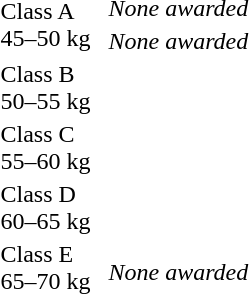<table>
<tr>
<td rowspan=2>Class A<br>45–50 kg</td>
<td rowspan=2></td>
<td rowspan=2></td>
<td><em>None awarded</em></td>
</tr>
<tr>
<td><em>None awarded</em></td>
</tr>
<tr>
<td rowspan=2>Class B<br>50–55 kg</td>
<td rowspan=2></td>
<td rowspan=2></td>
<td></td>
</tr>
<tr>
<td></td>
</tr>
<tr>
<td rowspan=2>Class C<br>55–60 kg</td>
<td rowspan=2></td>
<td rowspan=2></td>
<td></td>
</tr>
<tr>
<td></td>
</tr>
<tr>
<td rowspan=2>Class D<br>60–65 kg</td>
<td rowspan=2></td>
<td rowspan=2></td>
<td></td>
</tr>
<tr>
<td></td>
</tr>
<tr>
<td rowspan=2>Class E<br>65–70 kg</td>
<td rowspan=2></td>
<td rowspan=2></td>
<td></td>
</tr>
<tr>
<td><em>None awarded</em></td>
</tr>
</table>
